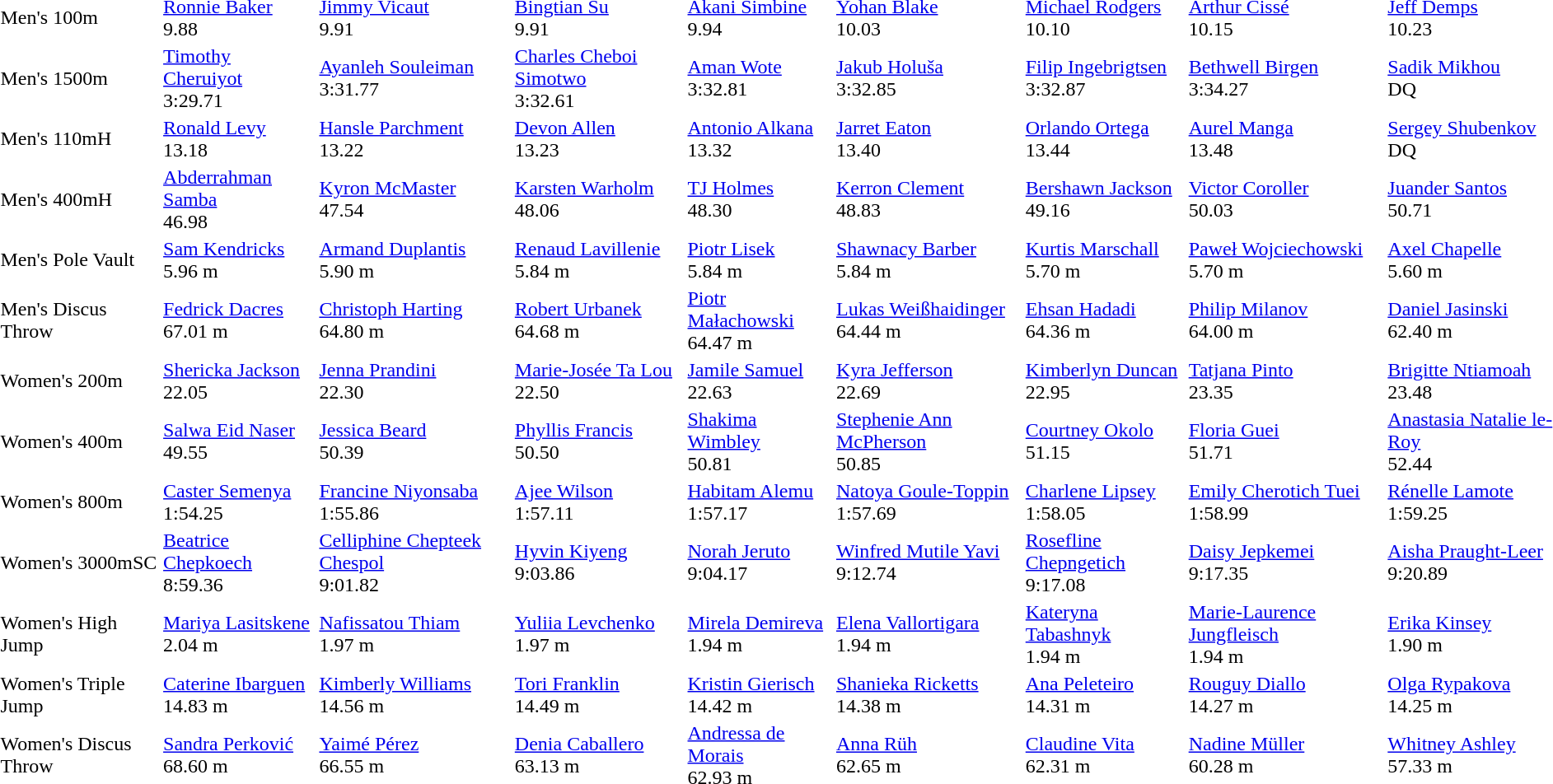<table>
<tr>
<td>Men's 100m<br></td>
<td><a href='#'>Ronnie Baker</a><br>  9.88</td>
<td><a href='#'>Jimmy Vicaut</a><br>  9.91</td>
<td><a href='#'>Bingtian Su</a><br>  9.91</td>
<td><a href='#'>Akani Simbine</a><br>  9.94</td>
<td><a href='#'>Yohan Blake</a><br>  10.03</td>
<td><a href='#'>Michael Rodgers</a><br>  10.10</td>
<td><a href='#'>Arthur Cissé</a><br>  10.15</td>
<td><a href='#'>Jeff Demps</a><br>  10.23</td>
</tr>
<tr>
<td>Men's 1500m</td>
<td><a href='#'>Timothy Cheruiyot</a><br>  3:29.71</td>
<td><a href='#'>Ayanleh Souleiman</a><br>  3:31.77</td>
<td><a href='#'>Charles Cheboi Simotwo</a><br>  3:32.61</td>
<td><a href='#'>Aman Wote</a><br>  3:32.81</td>
<td><a href='#'>Jakub Holuša</a><br>  3:32.85</td>
<td><a href='#'>Filip Ingebrigtsen</a><br>  3:32.87</td>
<td><a href='#'>Bethwell Birgen</a><br>  3:34.27</td>
<td><a href='#'>Sadik Mikhou</a><br>  DQ</td>
</tr>
<tr>
<td>Men's 110mH<br></td>
<td><a href='#'>Ronald Levy</a><br>  13.18</td>
<td><a href='#'>Hansle Parchment</a><br>  13.22</td>
<td><a href='#'>Devon Allen</a><br>  13.23</td>
<td><a href='#'>Antonio Alkana</a><br>  13.32</td>
<td><a href='#'>Jarret Eaton</a><br>  13.40</td>
<td><a href='#'>Orlando Ortega</a><br>  13.44</td>
<td><a href='#'>Aurel Manga</a><br>  13.48</td>
<td><a href='#'>Sergey Shubenkov</a><br>  DQ</td>
</tr>
<tr>
<td>Men's 400mH</td>
<td><a href='#'>Abderrahman Samba</a><br>  46.98</td>
<td><a href='#'>Kyron McMaster</a><br>  47.54</td>
<td><a href='#'>Karsten Warholm</a><br>  48.06</td>
<td><a href='#'>TJ Holmes</a><br>  48.30</td>
<td><a href='#'>Kerron Clement</a><br>  48.83</td>
<td><a href='#'>Bershawn Jackson</a><br>  49.16</td>
<td><a href='#'>Victor Coroller</a><br>  50.03</td>
<td><a href='#'>Juander Santos</a><br>  50.71</td>
</tr>
<tr>
<td>Men's Pole Vault</td>
<td><a href='#'>Sam Kendricks</a><br>  5.96 m</td>
<td><a href='#'>Armand Duplantis</a><br>  5.90 m</td>
<td><a href='#'>Renaud Lavillenie</a><br>  5.84 m</td>
<td><a href='#'>Piotr Lisek</a><br>  5.84 m</td>
<td><a href='#'>Shawnacy Barber</a><br>  5.84 m</td>
<td><a href='#'>Kurtis Marschall</a><br>  5.70 m</td>
<td><a href='#'>Paweł Wojciechowski</a><br>  5.70 m</td>
<td><a href='#'>Axel Chapelle</a><br>  5.60 m</td>
</tr>
<tr>
<td>Men's Discus Throw</td>
<td><a href='#'>Fedrick Dacres</a><br>  67.01 m</td>
<td><a href='#'>Christoph Harting</a><br>  64.80 m</td>
<td><a href='#'>Robert Urbanek</a><br>  64.68 m</td>
<td><a href='#'>Piotr Małachowski</a><br>  64.47 m</td>
<td><a href='#'>Lukas Weißhaidinger</a><br>  64.44 m</td>
<td><a href='#'>Ehsan Hadadi</a><br>  64.36 m</td>
<td><a href='#'>Philip Milanov</a><br>  64.00 m</td>
<td><a href='#'>Daniel Jasinski</a><br>  62.40 m</td>
</tr>
<tr>
<td>Women's 200m<br></td>
<td><a href='#'>Shericka Jackson</a><br>  22.05</td>
<td><a href='#'>Jenna Prandini</a><br>  22.30</td>
<td><a href='#'>Marie-Josée Ta Lou</a><br>  22.50</td>
<td><a href='#'>Jamile Samuel</a><br>  22.63</td>
<td><a href='#'>Kyra Jefferson</a><br>  22.69</td>
<td><a href='#'>Kimberlyn Duncan</a><br>  22.95</td>
<td><a href='#'>Tatjana Pinto</a><br>  23.35</td>
<td><a href='#'>Brigitte Ntiamoah</a><br>  23.48</td>
</tr>
<tr>
<td>Women's 400m</td>
<td><a href='#'>Salwa Eid Naser</a><br>  49.55</td>
<td><a href='#'>Jessica Beard</a><br>  50.39</td>
<td><a href='#'>Phyllis Francis</a><br>  50.50</td>
<td><a href='#'>Shakima Wimbley</a><br>  50.81</td>
<td><a href='#'>Stephenie Ann McPherson</a><br>  50.85</td>
<td><a href='#'>Courtney Okolo</a><br>  51.15</td>
<td><a href='#'>Floria Guei</a><br>  51.71</td>
<td><a href='#'>Anastasia Natalie le-Roy</a><br>  52.44</td>
</tr>
<tr>
<td>Women's 800m</td>
<td><a href='#'>Caster Semenya</a><br>  1:54.25</td>
<td><a href='#'>Francine Niyonsaba</a><br>  1:55.86</td>
<td><a href='#'>Ajee Wilson</a><br>  1:57.11</td>
<td><a href='#'>Habitam Alemu</a><br>  1:57.17</td>
<td><a href='#'>Natoya Goule-Toppin</a><br>  1:57.69</td>
<td><a href='#'>Charlene Lipsey</a><br>  1:58.05</td>
<td><a href='#'>Emily Cherotich Tuei</a><br>  1:58.99</td>
<td><a href='#'>Rénelle Lamote</a><br>  1:59.25</td>
</tr>
<tr>
<td>Women's 3000mSC</td>
<td><a href='#'>Beatrice Chepkoech</a><br>  8:59.36</td>
<td><a href='#'>Celliphine Chepteek Chespol</a><br>  9:01.82</td>
<td><a href='#'>Hyvin Kiyeng</a><br>  9:03.86</td>
<td><a href='#'>Norah Jeruto</a><br>  9:04.17</td>
<td><a href='#'>Winfred Mutile Yavi</a><br>  9:12.74</td>
<td><a href='#'>Rosefline Chepngetich</a><br>  9:17.08</td>
<td><a href='#'>Daisy Jepkemei</a><br>  9:17.35</td>
<td><a href='#'>Aisha Praught-Leer</a><br>  9:20.89</td>
</tr>
<tr>
<td>Women's High Jump</td>
<td><a href='#'>Mariya Lasitskene</a><br>  2.04 m</td>
<td><a href='#'>Nafissatou Thiam</a><br>  1.97 m</td>
<td><a href='#'>Yuliia Levchenko</a><br>  1.97 m</td>
<td><a href='#'>Mirela Demireva</a><br>  1.94 m</td>
<td><a href='#'>Elena Vallortigara</a><br>  1.94 m</td>
<td><a href='#'>Kateryna Tabashnyk</a><br>  1.94 m</td>
<td><a href='#'>Marie-Laurence Jungfleisch</a><br>  1.94 m</td>
<td><a href='#'>Erika Kinsey</a><br>  1.90 m</td>
</tr>
<tr>
<td>Women's Triple Jump</td>
<td><a href='#'>Caterine Ibarguen</a><br>  14.83 m</td>
<td><a href='#'>Kimberly Williams</a><br>  14.56 m</td>
<td><a href='#'>Tori Franklin</a><br>  14.49 m</td>
<td><a href='#'>Kristin Gierisch</a><br>  14.42 m</td>
<td><a href='#'>Shanieka Ricketts</a><br>  14.38 m</td>
<td><a href='#'>Ana Peleteiro</a><br>  14.31 m</td>
<td><a href='#'>Rouguy Diallo</a><br>  14.27 m</td>
<td><a href='#'>Olga Rypakova</a><br>  14.25 m</td>
</tr>
<tr>
<td>Women's Discus Throw</td>
<td><a href='#'>Sandra Perković</a><br>  68.60 m</td>
<td><a href='#'>Yaimé Pérez</a><br>  66.55 m</td>
<td><a href='#'>Denia Caballero</a><br>  63.13 m</td>
<td><a href='#'>Andressa de Morais</a><br>  62.93 m</td>
<td><a href='#'>Anna Rüh</a><br>  62.65 m</td>
<td><a href='#'>Claudine Vita</a><br>  62.31 m</td>
<td><a href='#'>Nadine Müller</a><br>  60.28 m</td>
<td><a href='#'>Whitney Ashley</a><br>  57.33 m</td>
</tr>
</table>
